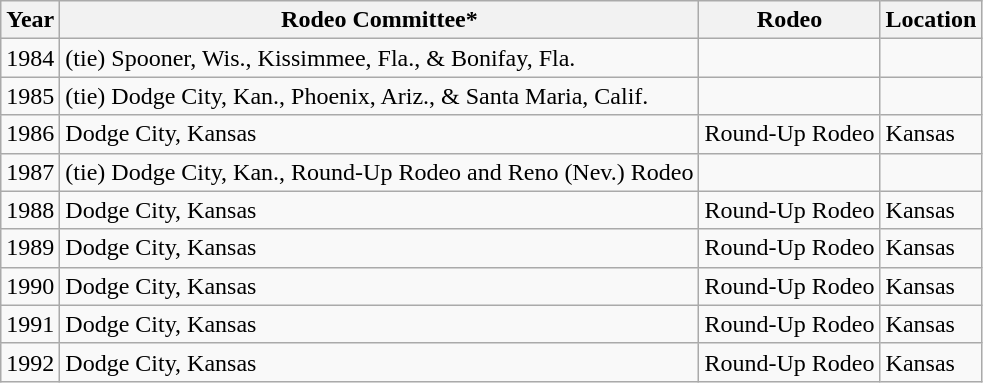<table class="wikitable">
<tr>
<th>Year</th>
<th>Rodeo Committee*</th>
<th>Rodeo</th>
<th>Location</th>
</tr>
<tr>
<td>1984</td>
<td>(tie) Spooner, Wis., Kissimmee, Fla., & Bonifay, Fla.</td>
<td></td>
<td></td>
</tr>
<tr>
<td>1985</td>
<td>(tie) Dodge City, Kan., Phoenix, Ariz., & Santa Maria, Calif.</td>
<td></td>
<td></td>
</tr>
<tr>
<td>1986</td>
<td>Dodge City, Kansas</td>
<td>Round-Up Rodeo</td>
<td>Kansas</td>
</tr>
<tr>
<td>1987</td>
<td>(tie) Dodge City, Kan., Round-Up Rodeo and Reno (Nev.) Rodeo</td>
<td></td>
<td></td>
</tr>
<tr>
<td>1988</td>
<td>Dodge City, Kansas</td>
<td>Round-Up Rodeo</td>
<td>Kansas</td>
</tr>
<tr>
<td>1989</td>
<td>Dodge City, Kansas</td>
<td>Round-Up Rodeo</td>
<td>Kansas</td>
</tr>
<tr>
<td>1990</td>
<td>Dodge City, Kansas</td>
<td>Round-Up Rodeo</td>
<td>Kansas</td>
</tr>
<tr>
<td>1991</td>
<td>Dodge City, Kansas</td>
<td>Round-Up Rodeo</td>
<td>Kansas</td>
</tr>
<tr>
<td>1992</td>
<td>Dodge City, Kansas</td>
<td>Round-Up Rodeo</td>
<td>Kansas</td>
</tr>
</table>
